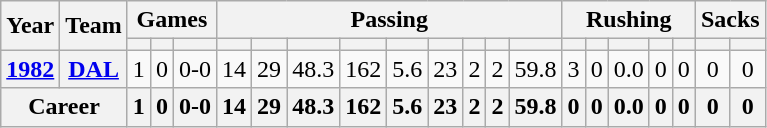<table class="wikitable" style="text-align:center;">
<tr>
<th rowspan="2">Year</th>
<th rowspan="2">Team</th>
<th colspan="3">Games</th>
<th colspan="9">Passing</th>
<th colspan="5">Rushing</th>
<th colspan="2">Sacks</th>
</tr>
<tr>
<th></th>
<th></th>
<th></th>
<th></th>
<th></th>
<th></th>
<th></th>
<th></th>
<th></th>
<th></th>
<th></th>
<th></th>
<th></th>
<th></th>
<th></th>
<th></th>
<th></th>
<th></th>
<th></th>
</tr>
<tr>
<th><a href='#'>1982</a></th>
<th><a href='#'>DAL</a></th>
<td>1</td>
<td>0</td>
<td>0-0</td>
<td>14</td>
<td>29</td>
<td>48.3</td>
<td>162</td>
<td>5.6</td>
<td>23</td>
<td>2</td>
<td>2</td>
<td>59.8</td>
<td>3</td>
<td>0</td>
<td>0.0</td>
<td>0</td>
<td>0</td>
<td>0</td>
<td>0</td>
</tr>
<tr>
<th colspan="2">Career</th>
<th>1</th>
<th>0</th>
<th>0-0</th>
<th>14</th>
<th>29</th>
<th>48.3</th>
<th>162</th>
<th>5.6</th>
<th>23</th>
<th>2</th>
<th>2</th>
<th>59.8</th>
<th>0</th>
<th>0</th>
<th>0.0</th>
<th>0</th>
<th>0</th>
<th>0</th>
<th>0</th>
</tr>
</table>
